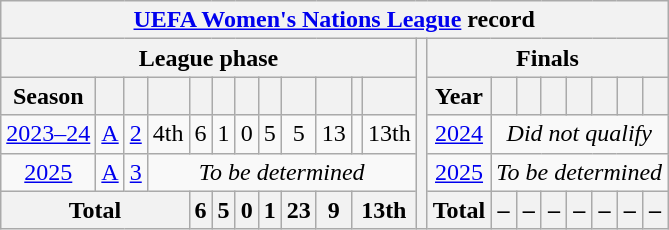<table class="wikitable" style="text-align:center">
<tr>
<th colspan="22"><a href='#'>UEFA Women's Nations League</a> record</th>
</tr>
<tr>
<th colspan="12">League phase</th>
<th rowspan="5"></th>
<th colspan="9">Finals</th>
</tr>
<tr>
<th>Season</th>
<th></th>
<th></th>
<th></th>
<th></th>
<th></th>
<th></th>
<th></th>
<th></th>
<th></th>
<th></th>
<th></th>
<th>Year</th>
<th></th>
<th></th>
<th></th>
<th></th>
<th></th>
<th></th>
<th></th>
</tr>
<tr>
<td><a href='#'>2023–24</a></td>
<td><a href='#'>A</a></td>
<td><a href='#'>2</a></td>
<td>4th</td>
<td>6</td>
<td>1</td>
<td>0</td>
<td>5</td>
<td>5</td>
<td>13</td>
<td></td>
<td>13th</td>
<td> <a href='#'>2024</a></td>
<td colspan="8"><em>Did not qualify</em></td>
</tr>
<tr>
<td><a href='#'>2025</a></td>
<td><a href='#'>A</a></td>
<td><a href='#'>3</a></td>
<td colspan="9"><em>To be determined</em></td>
<td> <a href='#'>2025</a></td>
<td colspan="7"><em>To be determined</em></td>
</tr>
<tr>
<th colspan="4">Total</th>
<th>6</th>
<th>5</th>
<th>0</th>
<th>1</th>
<th>23</th>
<th>9</th>
<th colspan=2>13th</th>
<th>Total</th>
<th>–</th>
<th>–</th>
<th>–</th>
<th>–</th>
<th>–</th>
<th>–</th>
<th>–</th>
</tr>
</table>
